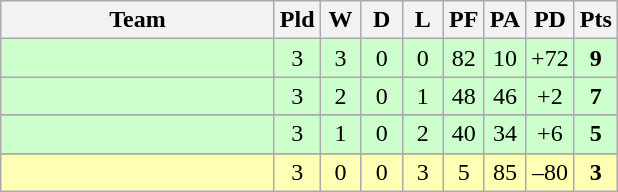<table class="wikitable" style="text-align:center;">
<tr>
<th width=175>Team</th>
<th width=20 abbr="Played">Pld</th>
<th width=20 abbr="Won">W</th>
<th width=20 abbr="Drawn">D</th>
<th width=20 abbr="Lost">L</th>
<th width=20 abbr="Points for">PF</th>
<th width=20 abbr="Points against">PA</th>
<th width=25 abbr="Points difference">PD</th>
<th width=20 abbr="Points">Pts</th>
</tr>
<tr style="background:#ccffcc">
<td align=left></td>
<td>3</td>
<td>3</td>
<td>0</td>
<td>0</td>
<td>82</td>
<td>10</td>
<td>+72</td>
<td><strong>9</strong></td>
</tr>
<tr style="background:#ccffcc">
<td align=left></td>
<td>3</td>
<td>2</td>
<td>0</td>
<td>1</td>
<td>48</td>
<td>46</td>
<td>+2</td>
<td><strong>7</strong></td>
</tr>
<tr>
</tr>
<tr style="background:#ccffcc">
<td align=left></td>
<td>3</td>
<td>1</td>
<td>0</td>
<td>2</td>
<td>40</td>
<td>34</td>
<td>+6</td>
<td><strong>5</strong></td>
</tr>
<tr>
</tr>
<tr style="background:#feffb4">
<td align=left></td>
<td>3</td>
<td>0</td>
<td>0</td>
<td>3</td>
<td>5</td>
<td>85</td>
<td>–80</td>
<td><strong>3</strong></td>
</tr>
</table>
